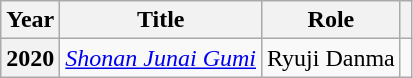<table class="wikitable plainrowheaders sortable">
<tr>
<th scope="col">Year</th>
<th scope="col">Title</th>
<th scope="col">Role</th>
<th scope="col" class="unsortable"></th>
</tr>
<tr>
<th scope="row">2020</th>
<td><em><a href='#'>Shonan Junai Gumi</a></em></td>
<td>Ryuji Danma</td>
<td align="center"></td>
</tr>
</table>
